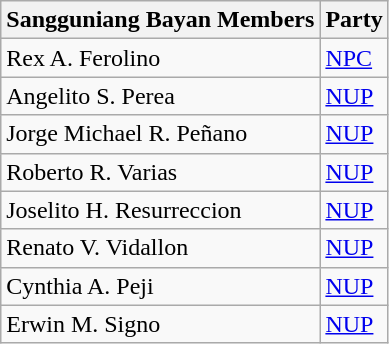<table class="wikitable">
<tr>
<th>Sangguniang Bayan Members</th>
<th>Party</th>
</tr>
<tr>
<td>Rex A. Ferolino</td>
<td><a href='#'>NPC</a></td>
</tr>
<tr>
<td>Angelito S. Perea</td>
<td><a href='#'>NUP</a></td>
</tr>
<tr>
<td>Jorge Michael R. Peñano</td>
<td><a href='#'>NUP</a></td>
</tr>
<tr>
<td>Roberto R. Varias</td>
<td><a href='#'>NUP</a></td>
</tr>
<tr>
<td>Joselito H. Resurreccion</td>
<td><a href='#'>NUP</a></td>
</tr>
<tr>
<td>Renato V. Vidallon</td>
<td><a href='#'>NUP</a></td>
</tr>
<tr>
<td>Cynthia A. Peji</td>
<td><a href='#'>NUP</a></td>
</tr>
<tr>
<td>Erwin M. Signo</td>
<td><a href='#'>NUP</a></td>
</tr>
</table>
